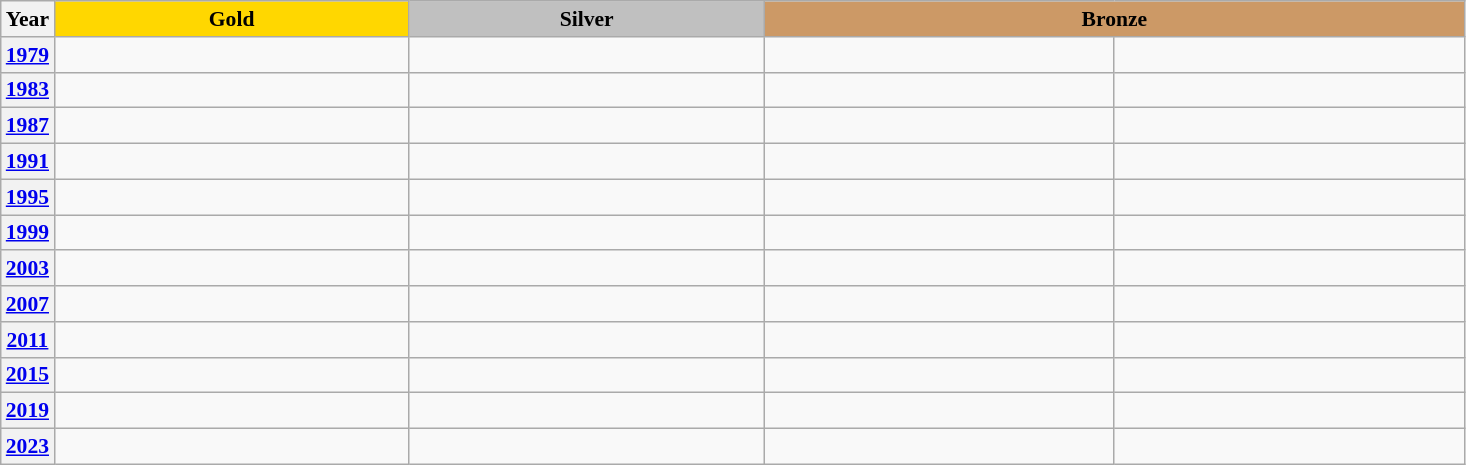<table class="wikitable" style="border-collapse: collapse; font-size: 90%;">
<tr align=center>
<th>Year</th>
<td bgcolor=gold width=230><strong>Gold</strong></td>
<td bgcolor=silver width=230><strong>Silver</strong></td>
<td bgcolor=cc9966 colspan=2 width=460><strong>Bronze</strong></td>
</tr>
<tr>
<th align=center><a href='#'>1979</a></th>
<td></td>
<td></td>
<td></td>
<td></td>
</tr>
<tr>
<th align=center><a href='#'>1983</a></th>
<td></td>
<td></td>
<td></td>
<td></td>
</tr>
<tr>
<th align=center><a href='#'>1987</a></th>
<td></td>
<td></td>
<td></td>
<td></td>
</tr>
<tr>
<th align=center><a href='#'>1991</a></th>
<td></td>
<td></td>
<td></td>
<td></td>
</tr>
<tr>
<th align=center><a href='#'>1995</a></th>
<td></td>
<td></td>
<td></td>
<td></td>
</tr>
<tr>
<th align=center><a href='#'>1999</a></th>
<td></td>
<td></td>
<td></td>
<td></td>
</tr>
<tr>
<th align=center><a href='#'>2003</a></th>
<td></td>
<td></td>
<td></td>
<td></td>
</tr>
<tr>
<th align=center><a href='#'>2007</a></th>
<td></td>
<td></td>
<td></td>
<td></td>
</tr>
<tr>
<th align=center><a href='#'>2011</a></th>
<td></td>
<td></td>
<td></td>
<td></td>
</tr>
<tr>
<th align=center><a href='#'>2015</a></th>
<td></td>
<td></td>
<td></td>
<td></td>
</tr>
<tr>
<th align=center><a href='#'>2019</a></th>
<td></td>
<td></td>
<td></td>
<td></td>
</tr>
<tr>
<th align=center><a href='#'>2023</a></th>
<td></td>
<td></td>
<td></td>
<td></td>
</tr>
</table>
